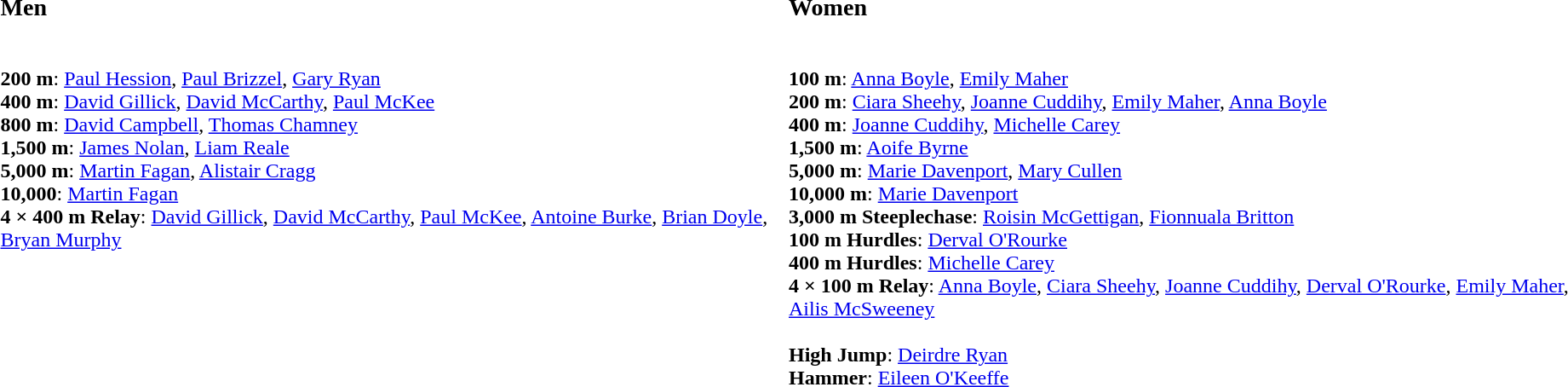<table>
<tr>
<td valign=top><br><h3>Men</h3><br><strong>200 m</strong>: <a href='#'>Paul Hession</a>, <a href='#'>Paul Brizzel</a>, <a href='#'>Gary Ryan</a>
<br><strong>400 m</strong>: <a href='#'>David Gillick</a>, <a href='#'>David McCarthy</a>, <a href='#'>Paul McKee</a>
<br><strong>800 m</strong>: <a href='#'>David Campbell</a>, <a href='#'>Thomas Chamney</a>
<br><strong>1,500 m</strong>: <a href='#'>James Nolan</a>, <a href='#'>Liam Reale</a>
<br><strong>5,000 m</strong>: <a href='#'>Martin Fagan</a>, <a href='#'>Alistair Cragg</a>
<br><strong>10,000</strong>: <a href='#'>Martin Fagan</a>
<br><strong>4 × 400 m Relay</strong>: <a href='#'>David Gillick</a>, <a href='#'>David McCarthy</a>, <a href='#'>Paul McKee</a>, <a href='#'>Antoine Burke</a>, <a href='#'>Brian Doyle</a>, <a href='#'>Bryan Murphy</a></td>
<td valign=top><br><h3>Women</h3><br><strong>100 m</strong>: <a href='#'>Anna Boyle</a>, <a href='#'>Emily Maher</a>
<br><strong>200 m</strong>: <a href='#'>Ciara Sheehy</a>, <a href='#'>Joanne Cuddihy</a>, <a href='#'>Emily Maher</a>, <a href='#'>Anna Boyle</a>
<br><strong>400 m</strong>: <a href='#'>Joanne Cuddihy</a>, <a href='#'>Michelle Carey</a>
<br><strong>1,500 m</strong>: <a href='#'>Aoife Byrne</a>
<br><strong>5,000 m</strong>: <a href='#'>Marie Davenport</a>, <a href='#'>Mary Cullen</a>
<br><strong>10,000 m</strong>: <a href='#'>Marie Davenport</a>
<br><strong>3,000 m Steeplechase</strong>: <a href='#'>Roisin McGettigan</a>, <a href='#'>Fionnuala Britton</a>
<br><strong>100 m Hurdles</strong>: <a href='#'>Derval O'Rourke</a>
<br><strong>400 m Hurdles</strong>: <a href='#'>Michelle Carey</a>
<br><strong>4 × 100 m Relay</strong>: <a href='#'>Anna Boyle</a>, <a href='#'>Ciara Sheehy</a>, <a href='#'>Joanne Cuddihy</a>, <a href='#'>Derval O'Rourke</a>, <a href='#'>Emily Maher</a>, <a href='#'>Ailis McSweeney</a><br><br><strong>High Jump</strong>: <a href='#'>Deirdre Ryan</a>
<br><strong>Hammer</strong>: <a href='#'>Eileen O'Keeffe</a></td>
</tr>
</table>
